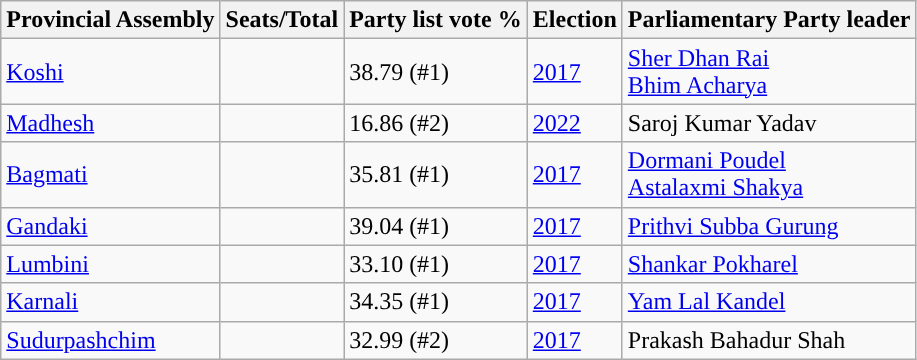<table class="wikitable">
<tr>
<th style="background-color:">Provincial Assembly</th>
<th style="background-color:">Seats/Total</th>
<th style="background-color:">Party list vote %</th>
<th style="background-color:">Election</th>
<th style="background-color:">Parliamentary Party leader</th>
</tr>
<tr>
<td><a href='#'>Koshi</a></td>
<td></td>
<td>38.79 (#1)</td>
<td><a href='#'>2017</a></td>
<td><a href='#'>Sher Dhan Rai</a><br><a href='#'>Bhim Acharya</a></td>
</tr>
<tr>
<td><a href='#'>Madhesh</a></td>
<td></td>
<td>16.86 (#2)</td>
<td><a href='#'>2022</a></td>
<td>Saroj Kumar Yadav</td>
</tr>
<tr>
<td><a href='#'>Bagmati</a></td>
<td></td>
<td>35.81 (#1)</td>
<td><a href='#'>2017</a></td>
<td><a href='#'>Dormani Poudel</a><br><a href='#'>Astalaxmi Shakya</a></td>
</tr>
<tr>
<td><a href='#'>Gandaki</a></td>
<td></td>
<td>39.04 (#1)</td>
<td><a href='#'>2017</a></td>
<td><a href='#'>Prithvi Subba Gurung</a></td>
</tr>
<tr>
<td><a href='#'>Lumbini</a></td>
<td></td>
<td>33.10 (#1)</td>
<td><a href='#'>2017</a></td>
<td><a href='#'>Shankar Pokharel</a></td>
</tr>
<tr>
<td><a href='#'>Karnali</a></td>
<td></td>
<td>34.35 (#1)</td>
<td><a href='#'>2017</a></td>
<td><a href='#'>Yam Lal Kandel</a></td>
</tr>
<tr>
<td><a href='#'>Sudurpashchim</a></td>
<td></td>
<td>32.99 (#2)</td>
<td><a href='#'>2017</a></td>
<td>Prakash Bahadur Shah</td>
</tr>
</table>
